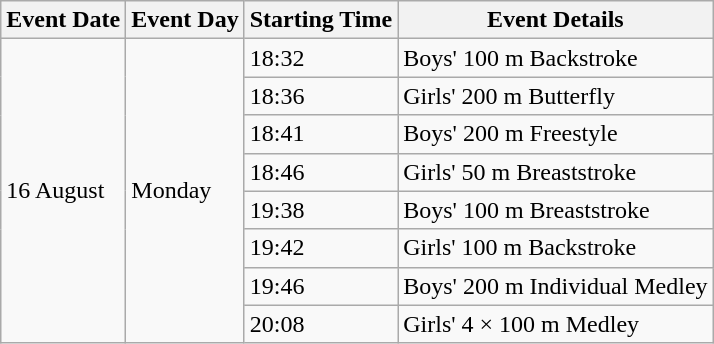<table class="wikitable">
<tr>
<th>Event Date</th>
<th>Event Day</th>
<th>Starting Time</th>
<th>Event Details</th>
</tr>
<tr>
<td rowspan=8>16 August</td>
<td rowspan=8>Monday</td>
<td>18:32</td>
<td>Boys' 100 m Backstroke</td>
</tr>
<tr>
<td>18:36</td>
<td>Girls' 200 m Butterfly</td>
</tr>
<tr>
<td>18:41</td>
<td>Boys' 200 m Freestyle</td>
</tr>
<tr>
<td>18:46</td>
<td>Girls' 50 m Breaststroke</td>
</tr>
<tr>
<td>19:38</td>
<td>Boys' 100 m Breaststroke</td>
</tr>
<tr>
<td>19:42</td>
<td>Girls' 100 m Backstroke</td>
</tr>
<tr>
<td>19:46</td>
<td>Boys' 200 m Individual Medley</td>
</tr>
<tr>
<td>20:08</td>
<td>Girls' 4 × 100 m Medley</td>
</tr>
</table>
